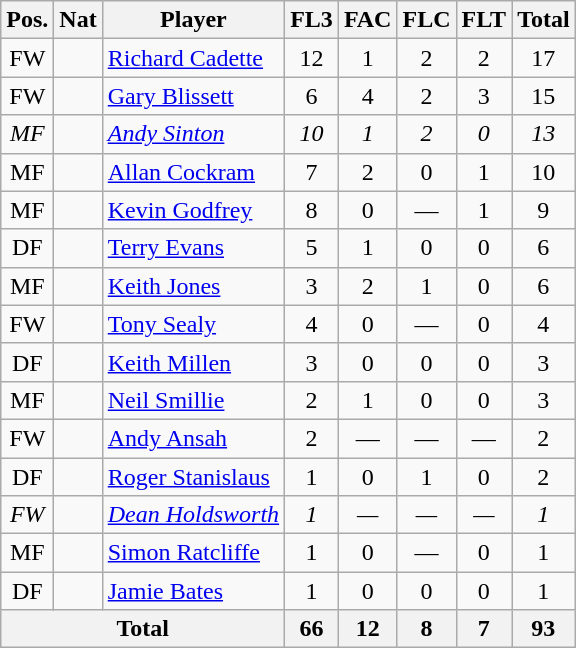<table class="wikitable"  style="text-align:center; border:1px #aaa solid;">
<tr>
<th>Pos.</th>
<th>Nat</th>
<th>Player</th>
<th>FL3</th>
<th>FAC</th>
<th>FLC</th>
<th>FLT</th>
<th>Total</th>
</tr>
<tr>
<td>FW</td>
<td></td>
<td style="text-align:left;"><a href='#'>Richard Cadette</a></td>
<td>12</td>
<td>1</td>
<td>2</td>
<td>2</td>
<td>17</td>
</tr>
<tr>
<td>FW</td>
<td></td>
<td style="text-align:left;"><a href='#'>Gary Blissett</a></td>
<td>6</td>
<td>4</td>
<td>2</td>
<td>3</td>
<td>15</td>
</tr>
<tr>
<td><em>MF</em></td>
<td><em></em></td>
<td style="text-align:left;"><em><a href='#'>Andy Sinton</a></em></td>
<td><em>10</em></td>
<td><em>1</em></td>
<td><em>2</em></td>
<td><em>0</em></td>
<td><em>13</em></td>
</tr>
<tr>
<td>MF</td>
<td></td>
<td style="text-align:left;"><a href='#'>Allan Cockram</a></td>
<td>7</td>
<td>2</td>
<td>0</td>
<td>1</td>
<td>10</td>
</tr>
<tr>
<td>MF</td>
<td></td>
<td style="text-align:left;"><a href='#'>Kevin Godfrey</a></td>
<td>8</td>
<td>0</td>
<td>—</td>
<td>1</td>
<td>9</td>
</tr>
<tr>
<td>DF</td>
<td></td>
<td style="text-align:left;"><a href='#'>Terry Evans</a></td>
<td>5</td>
<td>1</td>
<td>0</td>
<td>0</td>
<td>6</td>
</tr>
<tr>
<td>MF</td>
<td></td>
<td style="text-align:left;"><a href='#'>Keith Jones</a></td>
<td>3</td>
<td>2</td>
<td>1</td>
<td>0</td>
<td>6</td>
</tr>
<tr>
<td>FW</td>
<td></td>
<td style="text-align:left;"><a href='#'>Tony Sealy</a></td>
<td>4</td>
<td>0</td>
<td>—</td>
<td>0</td>
<td>4</td>
</tr>
<tr>
<td>DF</td>
<td></td>
<td style="text-align:left;"><a href='#'>Keith Millen</a></td>
<td>3</td>
<td>0</td>
<td>0</td>
<td>0</td>
<td>3</td>
</tr>
<tr>
<td>MF</td>
<td></td>
<td style="text-align:left;"><a href='#'>Neil Smillie</a></td>
<td>2</td>
<td>1</td>
<td>0</td>
<td>0</td>
<td>3</td>
</tr>
<tr>
<td>FW</td>
<td></td>
<td style="text-align:left;"><a href='#'>Andy Ansah</a></td>
<td>2</td>
<td>—</td>
<td>—</td>
<td>—</td>
<td>2</td>
</tr>
<tr>
<td>DF</td>
<td></td>
<td style="text-align:left;"><a href='#'>Roger Stanislaus</a></td>
<td>1</td>
<td>0</td>
<td>1</td>
<td>0</td>
<td>2</td>
</tr>
<tr>
<td><em>FW</em></td>
<td><em></em></td>
<td style="text-align:left;"><em><a href='#'>Dean Holdsworth</a></em></td>
<td><em>1</em></td>
<td><em>—</em></td>
<td><em>—</em></td>
<td><em>—</em></td>
<td><em>1</em></td>
</tr>
<tr>
<td>MF</td>
<td></td>
<td style="text-align:left;"><a href='#'>Simon Ratcliffe</a></td>
<td>1</td>
<td>0</td>
<td>—</td>
<td>0</td>
<td>1</td>
</tr>
<tr>
<td>DF</td>
<td></td>
<td style="text-align:left;"><a href='#'>Jamie Bates</a></td>
<td>1</td>
<td>0</td>
<td>0</td>
<td>0</td>
<td>1</td>
</tr>
<tr>
<th colspan="3">Total</th>
<th>66</th>
<th>12</th>
<th>8</th>
<th>7</th>
<th>93</th>
</tr>
</table>
